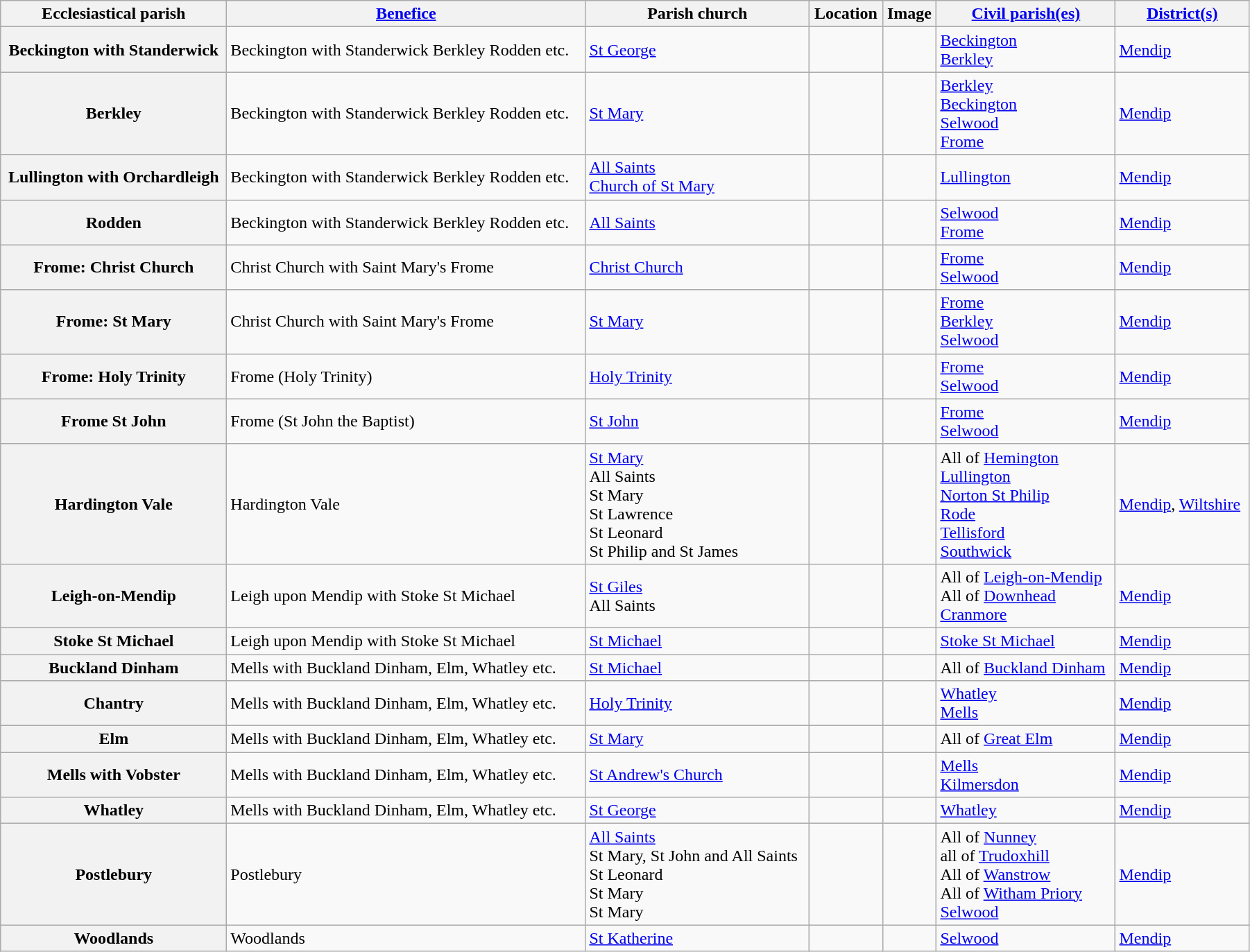<table class="wikitable sortable" style="width:95%;">
<tr>
<th scope="col">Ecclesiastical parish</th>
<th scope="col"><a href='#'>Benefice</a></th>
<th scope="col">Parish church</th>
<th scope="col">Location</th>
<th scope="col" class="unsortable">Image</th>
<th scope="col"><a href='#'>Civil parish(es)</a></th>
<th scope="col"><a href='#'>District(s)</a></th>
</tr>
<tr>
<th scope="row">Beckington with Standerwick</th>
<td>Beckington with Standerwick  Berkley  Rodden etc.</td>
<td><a href='#'>St George</a></td>
<td><small></small></td>
<td></td>
<td><a href='#'>Beckington</a><br> <a href='#'>Berkley</a></td>
<td><a href='#'>Mendip</a></td>
</tr>
<tr>
<th scope="row">Berkley</th>
<td>Beckington with Standerwick  Berkley  Rodden etc.</td>
<td><a href='#'>St Mary</a></td>
<td><small></small></td>
<td></td>
<td><a href='#'>Berkley</a><br> <a href='#'>Beckington</a><br> <a href='#'>Selwood</a><br> <a href='#'>Frome</a></td>
<td><a href='#'>Mendip</a></td>
</tr>
<tr>
<th scope="row">Lullington with Orchardleigh</th>
<td>Beckington with Standerwick  Berkley  Rodden etc.</td>
<td><a href='#'>All Saints</a><br> <a href='#'>Church of St Mary</a></td>
<td><small></small></td>
<td></td>
<td><a href='#'>Lullington</a></td>
<td><a href='#'>Mendip</a></td>
</tr>
<tr>
<th scope="row">Rodden</th>
<td>Beckington with Standerwick  Berkley  Rodden etc.</td>
<td><a href='#'>All Saints</a></td>
<td><small></small></td>
<td></td>
<td><a href='#'>Selwood</a><br> <a href='#'>Frome</a></td>
<td><a href='#'>Mendip</a></td>
</tr>
<tr>
<th scope="row">Frome: Christ Church</th>
<td>Christ Church with Saint Mary's Frome</td>
<td><a href='#'>Christ Church</a></td>
<td><small></small></td>
<td></td>
<td><a href='#'>Frome</a><br> <a href='#'>Selwood</a></td>
<td><a href='#'>Mendip</a></td>
</tr>
<tr>
<th scope="row">Frome: St Mary</th>
<td>Christ Church with Saint Mary's Frome</td>
<td><a href='#'>St Mary</a></td>
<td><small></small></td>
<td></td>
<td><a href='#'>Frome</a><br> <a href='#'>Berkley</a><br> <a href='#'>Selwood</a></td>
<td><a href='#'>Mendip</a></td>
</tr>
<tr>
<th scope="row">Frome: Holy Trinity</th>
<td>Frome (Holy Trinity)</td>
<td><a href='#'>Holy Trinity</a></td>
<td><small></small></td>
<td></td>
<td><a href='#'>Frome</a><br> <a href='#'>Selwood</a></td>
<td><a href='#'>Mendip</a></td>
</tr>
<tr>
<th scope="row">Frome St John</th>
<td>Frome (St John the Baptist)</td>
<td><a href='#'>St John</a></td>
<td><small></small></td>
<td></td>
<td><a href='#'>Frome</a><br> <a href='#'>Selwood</a></td>
<td><a href='#'>Mendip</a></td>
</tr>
<tr>
<th scope="row">Hardington Vale</th>
<td>Hardington Vale</td>
<td><a href='#'>St Mary</a><br>All Saints<br>St Mary<br>St Lawrence<br>St Leonard<br>St Philip and St James</td>
<td><small></small></td>
<td></td>
<td>All of <a href='#'>Hemington</a><br> <a href='#'>Lullington</a><br> <a href='#'>Norton St Philip</a><br> <a href='#'>Rode</a><br> <a href='#'>Tellisford</a><br> <a href='#'>Southwick</a></td>
<td><a href='#'>Mendip</a>, <a href='#'>Wiltshire</a></td>
</tr>
<tr>
<th scope="row">Leigh-on-Mendip</th>
<td>Leigh upon Mendip with Stoke St Michael</td>
<td><a href='#'>St Giles</a><br>All Saints</td>
<td><small></small></td>
<td></td>
<td>All of <a href='#'>Leigh-on-Mendip</a><br>All of <a href='#'>Downhead</a><br> <a href='#'>Cranmore</a></td>
<td><a href='#'>Mendip</a></td>
</tr>
<tr>
<th scope="row">Stoke St Michael</th>
<td>Leigh upon Mendip with Stoke St Michael</td>
<td><a href='#'>St Michael</a></td>
<td><small></small></td>
<td></td>
<td><a href='#'>Stoke St Michael</a></td>
<td><a href='#'>Mendip</a></td>
</tr>
<tr>
<th scope="row">Buckland Dinham</th>
<td>Mells with Buckland Dinham, Elm, Whatley etc.</td>
<td><a href='#'>St Michael</a></td>
<td><small></small></td>
<td></td>
<td>All of <a href='#'>Buckland Dinham</a></td>
<td><a href='#'>Mendip</a></td>
</tr>
<tr>
<th scope="row">Chantry</th>
<td>Mells with Buckland Dinham, Elm, Whatley etc.</td>
<td><a href='#'>Holy Trinity</a></td>
<td><small></small></td>
<td></td>
<td><a href='#'>Whatley</a><br> <a href='#'>Mells</a></td>
<td><a href='#'>Mendip</a></td>
</tr>
<tr>
<th scope="row">Elm</th>
<td>Mells with Buckland Dinham, Elm, Whatley etc.</td>
<td><a href='#'>St Mary</a></td>
<td><small></small></td>
<td></td>
<td>All of <a href='#'>Great Elm</a></td>
<td><a href='#'>Mendip</a></td>
</tr>
<tr>
<th scope="row">Mells with Vobster</th>
<td>Mells with Buckland Dinham, Elm, Whatley etc.</td>
<td><a href='#'>St Andrew's Church</a></td>
<td><small></small></td>
<td></td>
<td><a href='#'>Mells</a><br> <a href='#'>Kilmersdon</a></td>
<td><a href='#'>Mendip</a></td>
</tr>
<tr>
<th scope="row">Whatley</th>
<td>Mells with Buckland Dinham, Elm, Whatley etc.</td>
<td><a href='#'>St George</a></td>
<td><small></small></td>
<td></td>
<td><a href='#'>Whatley</a></td>
<td><a href='#'>Mendip</a></td>
</tr>
<tr>
<th scope="row">Postlebury</th>
<td>Postlebury</td>
<td><a href='#'>All Saints</a><br>St Mary, St John and All Saints<br>St Leonard<br>St Mary<br>St Mary</td>
<td><small></small></td>
<td></td>
<td>All of <a href='#'>Nunney</a><br> all of <a href='#'>Trudoxhill</a><br> All of <a href='#'>Wanstrow</a><br> All of <a href='#'>Witham Priory</a><br> <a href='#'>Selwood</a></td>
<td><a href='#'>Mendip</a></td>
</tr>
<tr>
<th scope="row">Woodlands</th>
<td>Woodlands</td>
<td><a href='#'>St Katherine</a></td>
<td><small></small></td>
<td></td>
<td><a href='#'>Selwood</a></td>
<td><a href='#'>Mendip</a></td>
</tr>
</table>
